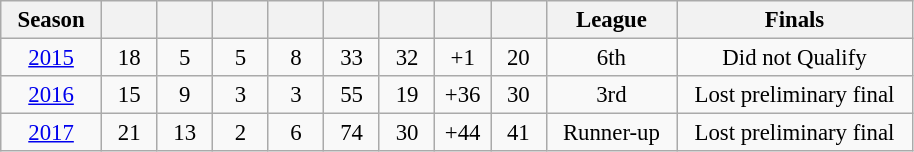<table class="wikitable" style="text-align:center;font-size:95%;">
<tr>
<th width=60>Season</th>
<th width=30></th>
<th width=30></th>
<th width=30></th>
<th width=30></th>
<th width=30></th>
<th width=30></th>
<th width=30></th>
<th width=30></th>
<th width=80>League</th>
<th width=150>Finals</th>
</tr>
<tr>
<td><a href='#'>2015</a></td>
<td>18</td>
<td>5</td>
<td>5</td>
<td>8</td>
<td>33</td>
<td>32</td>
<td>+1</td>
<td>20</td>
<td>6th</td>
<td>Did not Qualify</td>
</tr>
<tr>
<td><a href='#'>2016</a></td>
<td>15</td>
<td>9</td>
<td>3</td>
<td>3</td>
<td>55</td>
<td>19</td>
<td>+36</td>
<td>30</td>
<td>3rd</td>
<td>Lost preliminary final</td>
</tr>
<tr>
<td><a href='#'>2017</a></td>
<td>21</td>
<td>13</td>
<td>2</td>
<td>6</td>
<td>74</td>
<td>30</td>
<td>+44</td>
<td>41</td>
<td>Runner-up</td>
<td>Lost preliminary final</td>
</tr>
</table>
